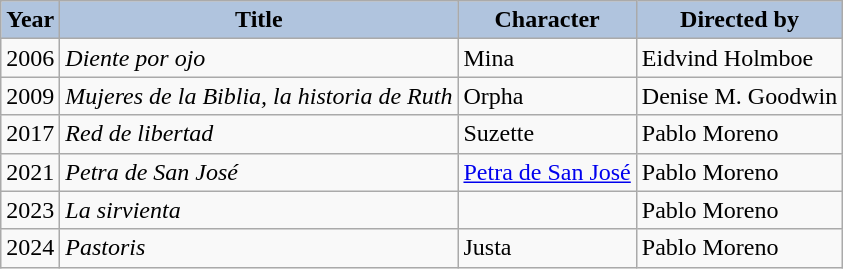<table class="wikitable">
<tr>
<th style="background: #B0C4DE;">Year</th>
<th style="background: #B0C4DE;">Title</th>
<th style="background: #B0C4DE;">Character</th>
<th style="background: #B0C4DE;">Directed by</th>
</tr>
<tr>
<td>2006</td>
<td><em>Diente por ojo</em></td>
<td>Mina</td>
<td>Eidvind Holmboe</td>
</tr>
<tr>
<td>2009</td>
<td><em>Mujeres de la Biblia, la historia de Ruth</em></td>
<td>Orpha</td>
<td>Denise M. Goodwin</td>
</tr>
<tr>
<td>2017</td>
<td><em>Red de libertad</em></td>
<td>Suzette</td>
<td>Pablo Moreno</td>
</tr>
<tr>
<td>2021</td>
<td><em>Petra de San José</em></td>
<td><a href='#'>Petra de San José</a></td>
<td>Pablo Moreno</td>
</tr>
<tr>
<td>2023</td>
<td><em>La sirvienta</em></td>
<td></td>
<td>Pablo Moreno</td>
</tr>
<tr>
<td>2024</td>
<td><em>Pastoris</em></td>
<td>Justa</td>
<td>Pablo Moreno</td>
</tr>
</table>
